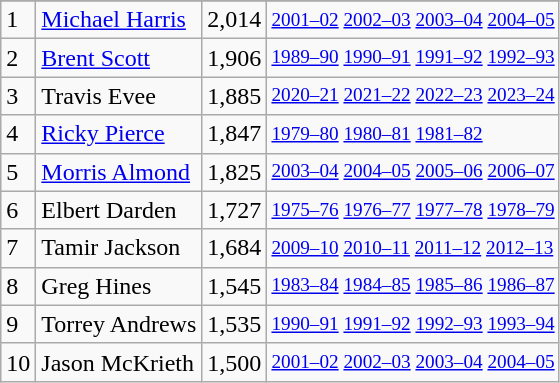<table class="wikitable">
<tr>
</tr>
<tr>
<td>1</td>
<td><a href='#'>Michael Harris</a></td>
<td>2,014</td>
<td style="font-size:80%;"><a href='#'>2001–02</a> <a href='#'>2002–03</a> <a href='#'>2003–04</a> <a href='#'>2004–05</a></td>
</tr>
<tr>
<td>2</td>
<td><a href='#'>Brent Scott</a></td>
<td>1,906</td>
<td style="font-size:80%;"><a href='#'>1989–90</a> <a href='#'>1990–91</a> <a href='#'>1991–92</a> <a href='#'>1992–93</a></td>
</tr>
<tr>
<td>3</td>
<td>Travis Evee</td>
<td>1,885</td>
<td style="font-size:80%;"><a href='#'>2020–21</a> <a href='#'>2021–22</a> <a href='#'>2022–23</a> <a href='#'>2023–24</a></td>
</tr>
<tr>
<td>4</td>
<td><a href='#'>Ricky Pierce</a></td>
<td>1,847</td>
<td style="font-size:80%;"><a href='#'>1979–80</a> <a href='#'>1980–81</a> <a href='#'>1981–82</a></td>
</tr>
<tr>
<td>5</td>
<td><a href='#'>Morris Almond</a></td>
<td>1,825</td>
<td style="font-size:80%;"><a href='#'>2003–04</a> <a href='#'>2004–05</a> <a href='#'>2005–06</a> <a href='#'>2006–07</a></td>
</tr>
<tr>
<td>6</td>
<td>Elbert Darden</td>
<td>1,727</td>
<td style="font-size:80%;"><a href='#'>1975–76</a> <a href='#'>1976–77</a> <a href='#'>1977–78</a> <a href='#'>1978–79</a></td>
</tr>
<tr>
<td>7</td>
<td>Tamir Jackson</td>
<td>1,684</td>
<td style="font-size:80%;"><a href='#'>2009–10</a> <a href='#'>2010–11</a> <a href='#'>2011–12</a> <a href='#'>2012–13</a></td>
</tr>
<tr>
<td>8</td>
<td>Greg Hines</td>
<td>1,545</td>
<td style="font-size:80%;"><a href='#'>1983–84</a> <a href='#'>1984–85</a> <a href='#'>1985–86</a> <a href='#'>1986–87</a></td>
</tr>
<tr>
<td>9</td>
<td>Torrey Andrews</td>
<td>1,535</td>
<td style="font-size:80%;"><a href='#'>1990–91</a> <a href='#'>1991–92</a> <a href='#'>1992–93</a> <a href='#'>1993–94</a></td>
</tr>
<tr>
<td>10</td>
<td>Jason McKrieth</td>
<td>1,500</td>
<td style="font-size:80%;"><a href='#'>2001–02</a> <a href='#'>2002–03</a> <a href='#'>2003–04</a> <a href='#'>2004–05</a></td>
</tr>
</table>
